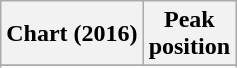<table class="wikitable sortable plainrowheaders">
<tr>
<th>Chart (2016)</th>
<th>Peak<br>position</th>
</tr>
<tr>
</tr>
<tr>
</tr>
<tr>
</tr>
<tr>
</tr>
<tr>
</tr>
<tr>
</tr>
<tr>
</tr>
<tr>
</tr>
<tr>
</tr>
<tr>
</tr>
</table>
